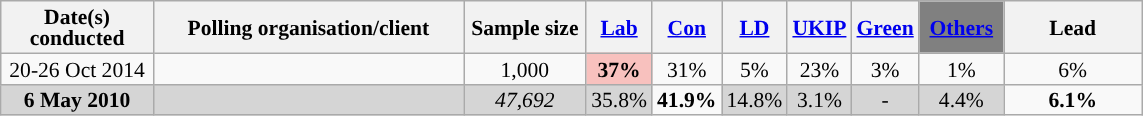<table class="wikitable sortable" style="text-align:center;font-size:90%;line-height:14px">
<tr>
<th ! style="width:95px;">Date(s)<br>conducted</th>
<th style="width:200px;">Polling organisation/client</th>
<th class="unsortable" style="width:75px;">Sample size</th>
<th class="unsortable" style="background:"><a href='#'><span>Lab</span></a></th>
<th class="unsortable" style="background:"><a href='#'><span>Con</span></a></th>
<th class="unsortable" style="background:"><a href='#'><span>LD</span></a></th>
<th class="unsortable" style="background:"><a href='#'><span>UKIP</span></a></th>
<th class="unsortable" style="background:"><a href='#'><span>Green</span></a></th>
<th class="unsortable" style="background:gray; width:50px;"><a href='#'><span>Others</span></a></th>
<th class="unsortable" style="width:85px;">Lead</th>
</tr>
<tr>
<td>20-26 Oct 2014</td>
<td></td>
<td>1,000</td>
<td style="background:#F8C1BE"><strong>37%</strong></td>
<td>31%</td>
<td>5%</td>
<td>23%</td>
<td>3%</td>
<td>1%</td>
<td style="background:">6%</td>
</tr>
<tr>
<td style="background:#D5D5D5"><strong>6 May 2010</strong></td>
<td style="background:#D5D5D5"></td>
<td style="background:#D5D5D5"><em>47,692</em></td>
<td style="background:#D5D5D5">35.8%</td>
<td style="background:"><strong>41.9%</strong></td>
<td style="background:#D5D5D5">14.8%</td>
<td style="background:#D5D5D5">3.1%</td>
<td style="background:#D5D5D5">-</td>
<td style="background:#D5D5D5">4.4%</td>
<td style="background:"><strong>6.1% </strong></td>
</tr>
</table>
